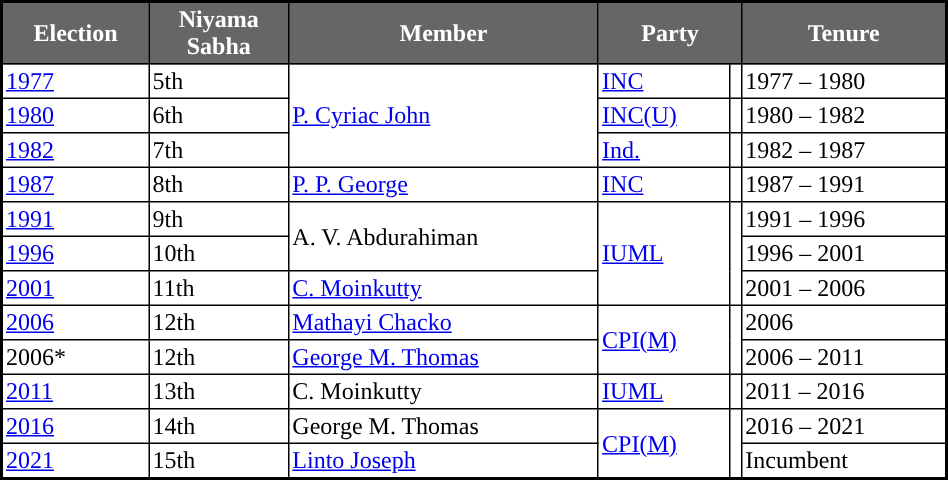<table class="sortable" width="50%" cellpadding="2" cellspacing="0" border="1" style="border-collapse: collapse; border: 2px #000000 solid; font-size: x-big;">
<tr>
<th style="background-color:#666666; color:white">Election</th>
<th style="background-color:#666666; color:white">Niyama<br>Sabha</th>
<th style="background-color:#666666; color:white">Member</th>
<th colspan="2" style="background-color:#666666; color:white">Party</th>
<th style="background-color:#666666; color:white">Tenure</th>
</tr>
<tr>
<td><a href='#'>1977</a></td>
<td>5th</td>
<td rowspan="3"><a href='#'>P. Cyriac John</a></td>
<td><a href='#'>INC</a></td>
<td style="background-color: "></td>
<td>1977 – 1980</td>
</tr>
<tr>
<td><a href='#'>1980</a></td>
<td>6th</td>
<td><a href='#'>INC(U)</a></td>
<td style="background-color: "></td>
<td>1980 – 1982</td>
</tr>
<tr>
<td><a href='#'>1982</a></td>
<td>7th</td>
<td><a href='#'>Ind.</a></td>
<td style="background-color: "></td>
<td>1982 – 1987</td>
</tr>
<tr>
<td><a href='#'>1987</a></td>
<td>8th</td>
<td><a href='#'>P. P. George</a></td>
<td><a href='#'>INC</a></td>
<td style="background-color: "></td>
<td>1987 – 1991</td>
</tr>
<tr>
<td><a href='#'>1991</a></td>
<td>9th</td>
<td rowspan="2">A. V. Abdurahiman</td>
<td rowspan="3"><a href='#'>IUML</a></td>
<td rowspan="3" style="background-color: "></td>
<td>1991 – 1996</td>
</tr>
<tr>
<td><a href='#'>1996</a></td>
<td>10th</td>
<td>1996 – 2001</td>
</tr>
<tr>
<td><a href='#'>2001</a></td>
<td>11th</td>
<td><a href='#'>C. Moinkutty</a></td>
<td>2001 – 2006</td>
</tr>
<tr>
<td><a href='#'>2006</a></td>
<td>12th</td>
<td><a href='#'>Mathayi Chacko</a></td>
<td rowspan="2"><a href='#'>CPI(M)</a></td>
<td rowspan="2" style="background-color: "></td>
<td>2006</td>
</tr>
<tr>
<td>2006*</td>
<td>12th</td>
<td><a href='#'>George M. Thomas</a></td>
<td>2006 – 2011</td>
</tr>
<tr>
<td><a href='#'>2011</a></td>
<td>13th</td>
<td>C. Moinkutty</td>
<td><a href='#'>IUML</a></td>
<td style="background-color: "></td>
<td>2011 – 2016</td>
</tr>
<tr>
<td><a href='#'>2016</a></td>
<td>14th</td>
<td>George M. Thomas</td>
<td rowspan="2"><a href='#'>CPI(M)</a></td>
<td rowspan="2" style="background-color: "></td>
<td>2016 – 2021</td>
</tr>
<tr>
<td><a href='#'>2021</a></td>
<td>15th</td>
<td><a href='#'>Linto Joseph</a></td>
<td>Incumbent</td>
</tr>
</table>
